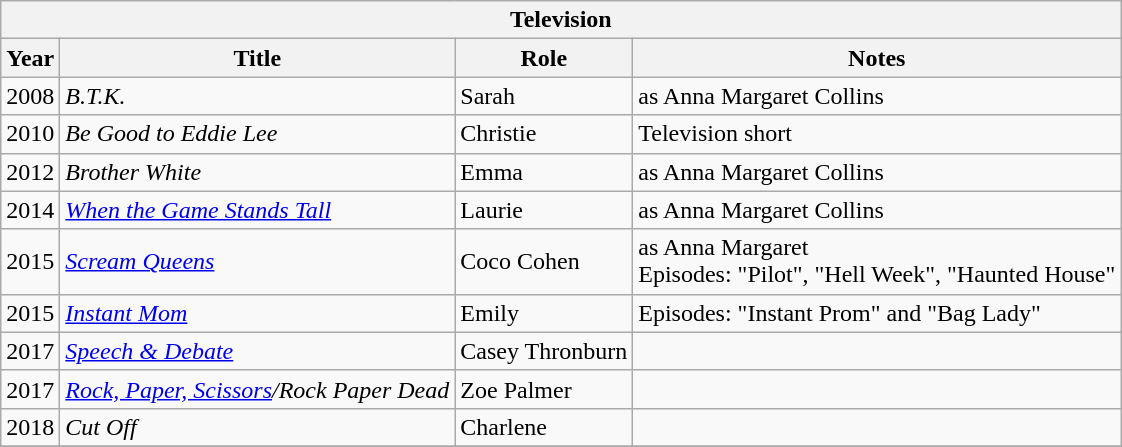<table class="wikitable">
<tr>
<th colspan="4" ">Television</th>
</tr>
<tr>
<th>Year</th>
<th>Title</th>
<th>Role</th>
<th>Notes</th>
</tr>
<tr>
<td>2008</td>
<td><em>B.T.K.</em></td>
<td>Sarah</td>
<td>as Anna Margaret Collins</td>
</tr>
<tr>
<td>2010</td>
<td><em>Be Good to Eddie Lee</em></td>
<td>Christie</td>
<td>Television short</td>
</tr>
<tr>
<td>2012</td>
<td><em>Brother White</em></td>
<td>Emma</td>
<td>as Anna Margaret Collins</td>
</tr>
<tr>
<td>2014</td>
<td><em><a href='#'>When the Game Stands Tall</a></em></td>
<td>Laurie</td>
<td>as Anna Margaret Collins</td>
</tr>
<tr>
<td>2015</td>
<td><em><a href='#'>Scream Queens</a></em></td>
<td>Coco Cohen</td>
<td>as Anna Margaret <br> Episodes: "Pilot", "Hell Week", "Haunted House"</td>
</tr>
<tr>
<td>2015</td>
<td><em><a href='#'>Instant Mom</a></em></td>
<td>Emily</td>
<td>Episodes: "Instant Prom" and "Bag Lady"</td>
</tr>
<tr>
<td>2017</td>
<td><em><a href='#'>Speech & Debate</a></em></td>
<td>Casey Thronburn</td>
<td></td>
</tr>
<tr>
<td>2017</td>
<td><em><a href='#'>Rock, Paper, Scissors</a>/Rock Paper Dead</em></td>
<td>Zoe Palmer</td>
<td></td>
</tr>
<tr>
<td>2018</td>
<td><em>Cut Off</em></td>
<td>Charlene</td>
<td></td>
</tr>
<tr>
</tr>
</table>
